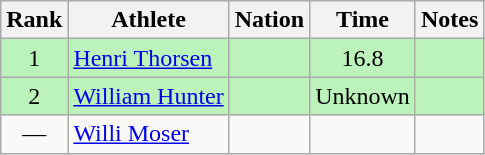<table class="wikitable sortable" style="text-align:center">
<tr>
<th>Rank</th>
<th>Athlete</th>
<th>Nation</th>
<th>Time</th>
<th>Notes</th>
</tr>
<tr bgcolor=bbf3bb>
<td>1</td>
<td align=left><a href='#'>Henri Thorsen</a></td>
<td align=left></td>
<td>16.8</td>
<td></td>
</tr>
<tr bgcolor=bbf3bb>
<td>2</td>
<td align=left><a href='#'>William Hunter</a></td>
<td align=left></td>
<td>Unknown</td>
<td></td>
</tr>
<tr>
<td data-sort-value=3>—</td>
<td align=left><a href='#'>Willi Moser</a></td>
<td align=left></td>
<td></td>
<td></td>
</tr>
</table>
